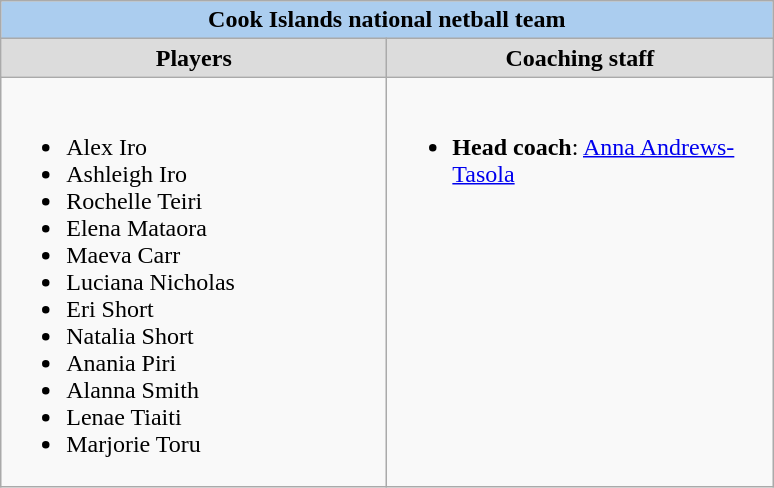<table class=wikitable>
<tr>
<td colspan=2 align=center bgcolor=#ABCDEF><strong>Cook Islands national netball team</strong></td>
</tr>
<tr align=center>
<td width=250 bgcolor=gainsboro><strong>Players</strong></td>
<td width=250 bgcolor=gainsboro><strong>Coaching staff</strong></td>
</tr>
<tr>
<td><br><ul><li>Alex Iro</li><li>Ashleigh Iro</li><li>Rochelle Teiri</li><li>Elena Mataora</li><li>Maeva Carr</li><li>Luciana Nicholas</li><li>Eri Short</li><li>Natalia Short</li><li>Anania Piri</li><li>Alanna Smith</li><li>Lenae Tiaiti</li><li>Marjorie Toru</li></ul></td>
<td valign=top><br><ul><li><strong>Head coach</strong>: <a href='#'>Anna Andrews-Tasola</a></li></ul></td>
</tr>
</table>
